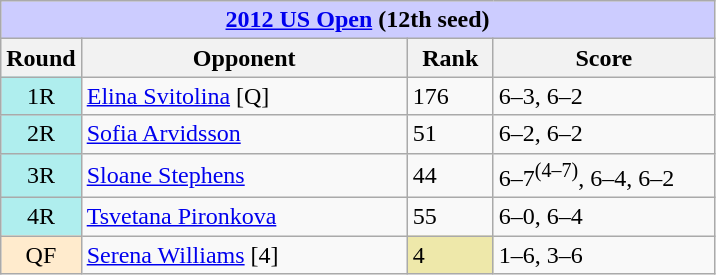<table class="wikitable">
<tr>
<th colspan="4" style="background:#ccf;"><a href='#'>2012 US Open</a> (12th seed)</th>
</tr>
<tr>
<th>Round</th>
<th width=210>Opponent</th>
<th width=50>Rank</th>
<th width=140>Score</th>
</tr>
<tr>
<td align="center" style="background:#afeeee;">1R</td>
<td> <a href='#'>Elina Svitolina</a> [Q]</td>
<td>176</td>
<td>6–3, 6–2</td>
</tr>
<tr>
<td align="center" style="background:#afeeee;">2R</td>
<td> <a href='#'>Sofia Arvidsson</a></td>
<td>51</td>
<td>6–2, 6–2</td>
</tr>
<tr>
<td align="center" style="background:#afeeee;">3R</td>
<td> <a href='#'>Sloane Stephens</a></td>
<td>44</td>
<td>6–7<sup>(4–7)</sup>, 6–4, 6–2</td>
</tr>
<tr>
<td align="center" style="background:#afeeee;">4R</td>
<td> <a href='#'>Tsvetana Pironkova</a></td>
<td>55</td>
<td>6–0, 6–4</td>
</tr>
<tr>
<td align="center" style="background:#ffebcd;">QF</td>
<td> <a href='#'>Serena Williams</a> [4]</td>
<td bgcolor=EEE8AA>4</td>
<td>1–6, 3–6</td>
</tr>
</table>
